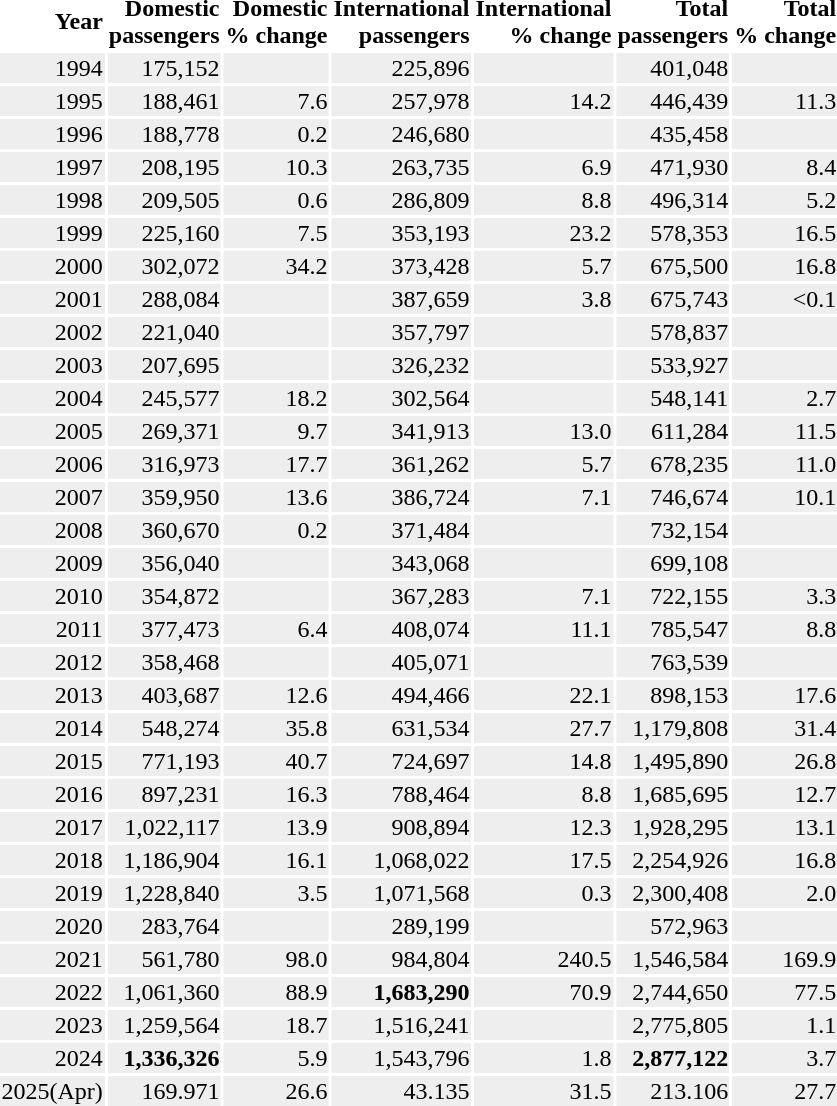<table class="toccolours sortable" style="text-align:right;">
<tr>
<th>Year</th>
<th>Domestic<br>passengers</th>
<th data-sort-type="number">Domestic<br>% change</th>
<th>International<br>passengers</th>
<th data-sort-type="number">International<br>% change</th>
<th>Total<br>passengers</th>
<th data-sort-type="number">Total<br>% change</th>
</tr>
<tr style="background:#eee;">
<td>1994</td>
<td>175,152</td>
<td> </td>
<td>225,896</td>
<td> </td>
<td>401,048</td>
<td> </td>
</tr>
<tr style="background:#eee;">
<td>1995</td>
<td>188,461</td>
<td>7.6 </td>
<td>257,978</td>
<td>14.2 </td>
<td>446,439</td>
<td>11.3 </td>
</tr>
<tr style="background:#eee;">
<td>1996</td>
<td>188,778</td>
<td>0.2 </td>
<td>246,680</td>
<td> </td>
<td>435,458</td>
<td> </td>
</tr>
<tr style="background:#eee;">
<td>1997</td>
<td>208,195</td>
<td>10.3 </td>
<td>263,735</td>
<td>6.9 </td>
<td>471,930</td>
<td>8.4 </td>
</tr>
<tr style="background:#eee;">
<td>1998</td>
<td>209,505</td>
<td>0.6 </td>
<td>286,809</td>
<td>8.8 </td>
<td>496,314</td>
<td>5.2 </td>
</tr>
<tr style="background:#eee;">
<td>1999</td>
<td>225,160</td>
<td>7.5 </td>
<td>353,193</td>
<td>23.2 </td>
<td>578,353</td>
<td>16.5 </td>
</tr>
<tr style="background:#eee;">
<td>2000</td>
<td>302,072</td>
<td>34.2 </td>
<td>373,428</td>
<td>5.7 </td>
<td>675,500</td>
<td>16.8 </td>
</tr>
<tr style="background:#eee;">
<td>2001</td>
<td>288,084</td>
<td> </td>
<td>387,659</td>
<td>3.8 </td>
<td>675,743</td>
<td><0.1 </td>
</tr>
<tr style="background:#eee;">
<td>2002</td>
<td>221,040</td>
<td> </td>
<td>357,797</td>
<td> </td>
<td>578,837</td>
<td> </td>
</tr>
<tr style="background:#eee;">
<td>2003</td>
<td>207,695</td>
<td> </td>
<td>326,232</td>
<td> </td>
<td>533,927</td>
<td> </td>
</tr>
<tr style="background:#eee;">
<td>2004</td>
<td>245,577</td>
<td>18.2 </td>
<td>302,564</td>
<td> </td>
<td>548,141</td>
<td>2.7 </td>
</tr>
<tr style="background:#eee;">
<td>2005</td>
<td>269,371</td>
<td>9.7 </td>
<td>341,913</td>
<td>13.0 </td>
<td>611,284</td>
<td>11.5 </td>
</tr>
<tr style="background:#eee;">
<td>2006</td>
<td>316,973</td>
<td>17.7 </td>
<td>361,262</td>
<td>5.7 </td>
<td>678,235</td>
<td>11.0 </td>
</tr>
<tr style="background:#eee;">
<td>2007</td>
<td>359,950</td>
<td>13.6 </td>
<td>386,724</td>
<td>7.1 </td>
<td>746,674</td>
<td>10.1 </td>
</tr>
<tr style="background:#eee;">
<td>2008</td>
<td>360,670</td>
<td>0.2 </td>
<td>371,484</td>
<td> </td>
<td>732,154</td>
<td> </td>
</tr>
<tr style="background:#eee;">
<td>2009</td>
<td>356,040</td>
<td> </td>
<td>343,068</td>
<td> </td>
<td>699,108</td>
<td> </td>
</tr>
<tr style="background:#eee;">
<td>2010</td>
<td>354,872</td>
<td> </td>
<td>367,283</td>
<td>7.1 </td>
<td>722,155</td>
<td>3.3 </td>
</tr>
<tr style="background:#eee;">
<td>2011</td>
<td>377,473</td>
<td>6.4 </td>
<td>408,074</td>
<td>11.1 </td>
<td>785,547</td>
<td>8.8 </td>
</tr>
<tr style="background:#eee;">
<td>2012</td>
<td>358,468</td>
<td> </td>
<td>405,071</td>
<td> </td>
<td>763,539</td>
<td> </td>
</tr>
<tr style="background:#eee;">
<td>2013</td>
<td>403,687</td>
<td>12.6 </td>
<td>494,466</td>
<td>22.1 </td>
<td>898,153</td>
<td>17.6 </td>
</tr>
<tr style="background:#eee;">
<td>2014</td>
<td>548,274</td>
<td>35.8 </td>
<td>631,534</td>
<td>27.7 </td>
<td>1,179,808</td>
<td>31.4 </td>
</tr>
<tr style="background:#eee;">
<td>2015</td>
<td>771,193</td>
<td>40.7 </td>
<td>724,697</td>
<td>14.8 </td>
<td>1,495,890</td>
<td>26.8 </td>
</tr>
<tr style="background:#eee;">
<td>2016</td>
<td>897,231</td>
<td>16.3 </td>
<td>788,464</td>
<td>8.8 </td>
<td>1,685,695</td>
<td>12.7 </td>
</tr>
<tr style="background:#eee;">
<td>2017</td>
<td>1,022,117</td>
<td>13.9 </td>
<td>908,894</td>
<td>12.3 </td>
<td>1,928,295</td>
<td>13.1 </td>
</tr>
<tr style="background:#eee;">
<td>2018</td>
<td>1,186,904</td>
<td>16.1 </td>
<td>1,068,022</td>
<td>17.5 </td>
<td>2,254,926</td>
<td>16.8 </td>
</tr>
<tr style="background:#eee;">
<td>2019</td>
<td>1,228,840</td>
<td>3.5 </td>
<td>1,071,568</td>
<td>0.3 </td>
<td>2,300,408</td>
<td>2.0 </td>
</tr>
<tr style="background:#eee;">
<td>2020</td>
<td>283,764</td>
<td> </td>
<td>289,199</td>
<td> </td>
<td>572,963</td>
<td> </td>
</tr>
<tr style="background:#eee;">
<td>2021</td>
<td>561,780</td>
<td>98.0 </td>
<td>984,804</td>
<td>240.5 </td>
<td>1,546,584</td>
<td>169.9 </td>
</tr>
<tr style="background:#eee;">
<td>2022</td>
<td>1,061,360</td>
<td>88.9 </td>
<td><strong>1,683,290</strong></td>
<td>70.9 </td>
<td>2,744,650</td>
<td>77.5 </td>
</tr>
<tr style="background:#eee;">
<td>2023</td>
<td>1,259,564</td>
<td>18.7 </td>
<td>1,516,241</td>
<td> </td>
<td>2,775,805</td>
<td>1.1 </td>
</tr>
<tr style="background:#eee;">
<td>2024</td>
<td><strong>1,336,326</strong></td>
<td>5.9 </td>
<td>1,543,796</td>
<td>1.8 </td>
<td><strong>2,877,122</strong></td>
<td>3.7 </td>
</tr>
<tr style="background:#eee;">
<td>2025(Apr)</td>
<td>169.971</td>
<td>26.6 </td>
<td>43.135</td>
<td>31.5 </td>
<td>213.106</td>
<td>27.7 </td>
</tr>
</table>
